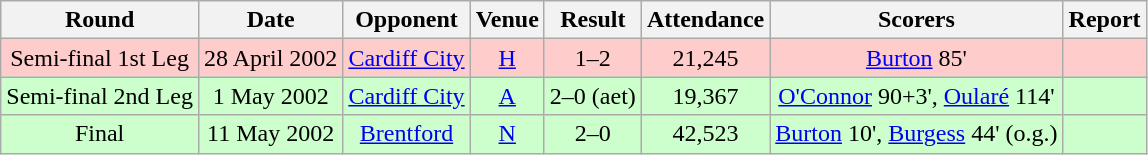<table class="wikitable" style="text-align:center;">
<tr>
<th>Round</th>
<th>Date</th>
<th>Opponent</th>
<th>Venue</th>
<th>Result</th>
<th>Attendance</th>
<th>Scorers</th>
<th>Report</th>
</tr>
<tr style="background:#FFCCCC;">
<td>Semi-final 1st Leg</td>
<td>28 April 2002</td>
<td><a href='#'>Cardiff City</a></td>
<td><a href='#'>H</a></td>
<td>1–2</td>
<td>21,245</td>
<td><a href='#'>Burton</a> 85'</td>
<td></td>
</tr>
<tr style="background:#CCFFCC;">
<td>Semi-final 2nd Leg</td>
<td>1 May 2002</td>
<td><a href='#'>Cardiff City</a></td>
<td><a href='#'>A</a></td>
<td>2–0 (aet)</td>
<td>19,367</td>
<td><a href='#'>O'Connor</a> 90+3', <a href='#'>Oularé</a> 114'</td>
<td></td>
</tr>
<tr style="background:#CCFFCC;">
<td>Final</td>
<td>11 May 2002</td>
<td><a href='#'>Brentford</a></td>
<td><a href='#'>N</a></td>
<td>2–0</td>
<td>42,523</td>
<td><a href='#'>Burton</a> 10', <a href='#'>Burgess</a> 44' (o.g.)</td>
<td></td>
</tr>
</table>
